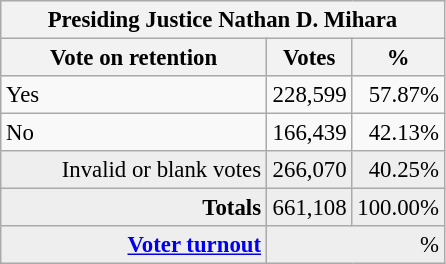<table class="wikitable" style="font-size: 95%;">
<tr style="background-color:#E9E9E9">
<th colspan=7>Presiding Justice Nathan D. Mihara</th>
</tr>
<tr style="background-color:#E9E9E9">
<th style="width: 170px">Vote on retention</th>
<th style="width: 50px">Votes</th>
<th style="width: 40px">%</th>
</tr>
<tr>
<td>Yes</td>
<td align="right">228,599</td>
<td align="right">57.87%</td>
</tr>
<tr>
<td>No</td>
<td align="right">166,439</td>
<td align="right">42.13%</td>
</tr>
<tr style="background-color:#EEEEEE">
<td align="right">Invalid or blank votes</td>
<td align="right">266,070</td>
<td align="right">40.25%</td>
</tr>
<tr style="background-color:#EEEEEE">
<td colspan="1" align="right"><strong>Totals</strong></td>
<td align="right">661,108</td>
<td align="right">100.00%</td>
</tr>
<tr style="background-color:#EEEEEE">
<td align="right"><strong><a href='#'>Voter turnout</a></strong></td>
<td colspan="2" align="right">%</td>
</tr>
</table>
